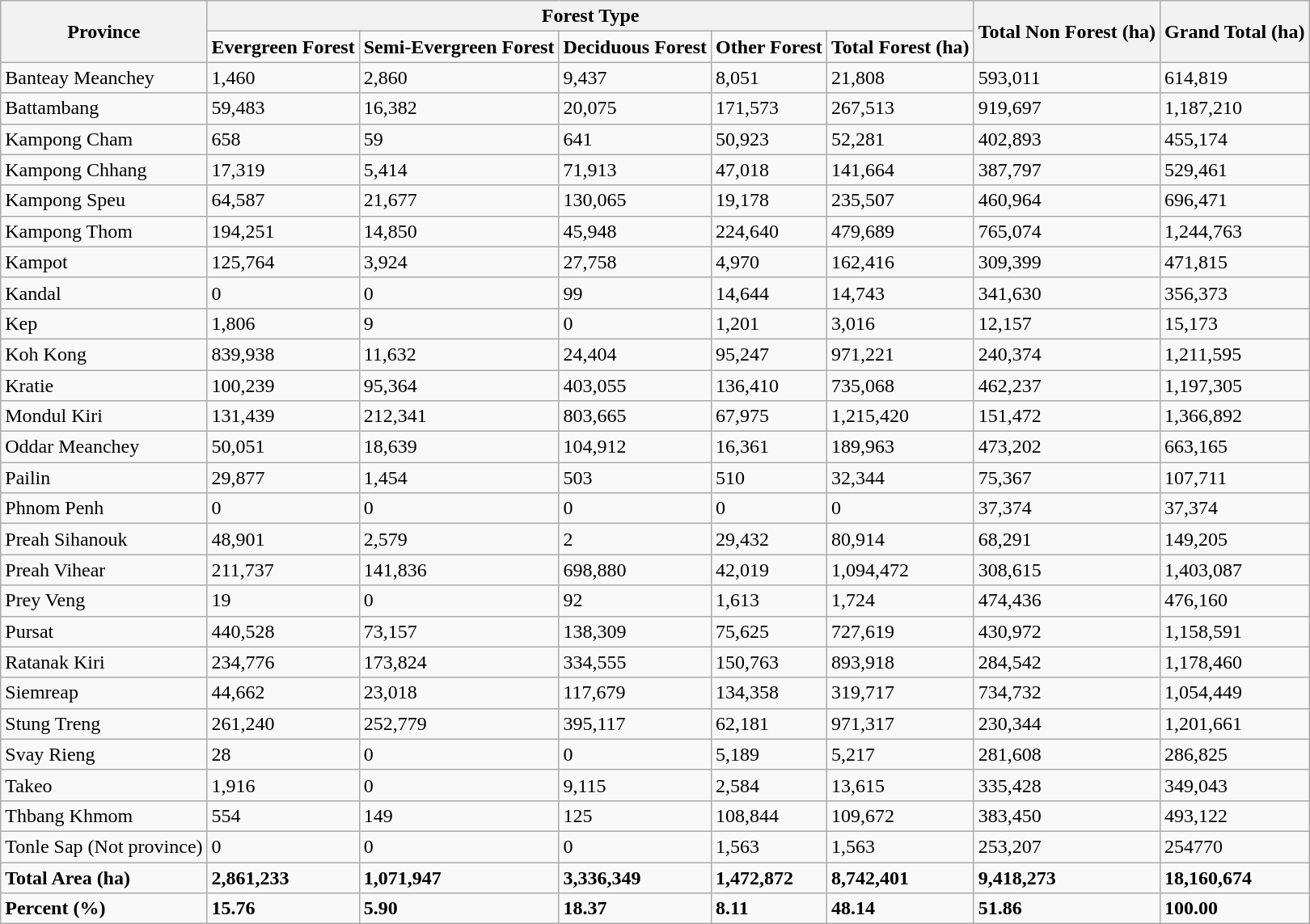<table class="wikitable mw-collapsible">
<tr>
<th rowspan="2">Province</th>
<th colspan="5">Forest Type</th>
<th rowspan="2">Total Non Forest (ha)</th>
<th rowspan="2">Grand Total (ha)</th>
</tr>
<tr>
<td><strong>Evergreen Forest</strong></td>
<td><strong>Semi-Evergreen Forest</strong></td>
<td><strong>Deciduous Forest</strong></td>
<td><strong>Other Forest</strong></td>
<td><strong>Total Forest (ha)</strong></td>
</tr>
<tr>
<td>Banteay Meanchey</td>
<td>1,460</td>
<td>2,860</td>
<td>9,437</td>
<td>8,051</td>
<td>21,808</td>
<td>593,011</td>
<td>614,819</td>
</tr>
<tr>
<td>Battambang</td>
<td>59,483</td>
<td>16,382</td>
<td>20,075</td>
<td>171,573</td>
<td>267,513</td>
<td>919,697</td>
<td>1,187,210</td>
</tr>
<tr>
<td>Kampong Cham</td>
<td>658</td>
<td>59</td>
<td>641</td>
<td>50,923</td>
<td>52,281</td>
<td>402,893</td>
<td>455,174</td>
</tr>
<tr>
<td>Kampong Chhang</td>
<td>17,319</td>
<td>5,414</td>
<td>71,913</td>
<td>47,018</td>
<td>141,664</td>
<td>387,797</td>
<td>529,461</td>
</tr>
<tr>
<td>Kampong Speu</td>
<td>64,587</td>
<td>21,677</td>
<td>130,065</td>
<td>19,178</td>
<td>235,507</td>
<td>460,964</td>
<td>696,471</td>
</tr>
<tr>
<td>Kampong Thom</td>
<td>194,251</td>
<td>14,850</td>
<td>45,948</td>
<td>224,640</td>
<td>479,689</td>
<td>765,074</td>
<td>1,244,763</td>
</tr>
<tr>
<td>Kampot</td>
<td>125,764</td>
<td>3,924</td>
<td>27,758</td>
<td>4,970</td>
<td>162,416</td>
<td>309,399</td>
<td>471,815</td>
</tr>
<tr>
<td>Kandal</td>
<td>0</td>
<td>0</td>
<td>99</td>
<td>14,644</td>
<td>14,743</td>
<td>341,630</td>
<td>356,373</td>
</tr>
<tr>
<td>Kep</td>
<td>1,806</td>
<td>9</td>
<td>0</td>
<td>1,201</td>
<td>3,016</td>
<td>12,157</td>
<td>15,173</td>
</tr>
<tr>
<td>Koh Kong</td>
<td>839,938</td>
<td>11,632</td>
<td>24,404</td>
<td>95,247</td>
<td>971,221</td>
<td>240,374</td>
<td>1,211,595</td>
</tr>
<tr>
<td>Kratie</td>
<td>100,239</td>
<td>95,364</td>
<td>403,055</td>
<td>136,410</td>
<td>735,068</td>
<td>462,237</td>
<td>1,197,305</td>
</tr>
<tr>
<td>Mondul Kiri</td>
<td>131,439</td>
<td>212,341</td>
<td>803,665</td>
<td>67,975</td>
<td>1,215,420</td>
<td>151,472</td>
<td>1,366,892</td>
</tr>
<tr>
<td>Oddar Meanchey</td>
<td>50,051</td>
<td>18,639</td>
<td>104,912</td>
<td>16,361</td>
<td>189,963</td>
<td>473,202</td>
<td>663,165</td>
</tr>
<tr>
<td>Pailin</td>
<td>29,877</td>
<td>1,454</td>
<td>503</td>
<td>510</td>
<td>32,344</td>
<td>75,367</td>
<td>107,711</td>
</tr>
<tr>
<td>Phnom Penh</td>
<td>0</td>
<td>0</td>
<td>0</td>
<td>0</td>
<td>0</td>
<td>37,374</td>
<td>37,374</td>
</tr>
<tr>
<td>Preah Sihanouk</td>
<td>48,901</td>
<td>2,579</td>
<td>2</td>
<td>29,432</td>
<td>80,914</td>
<td>68,291</td>
<td>149,205</td>
</tr>
<tr>
<td>Preah Vihear</td>
<td>211,737</td>
<td>141,836</td>
<td>698,880</td>
<td>42,019</td>
<td>1,094,472</td>
<td>308,615</td>
<td>1,403,087</td>
</tr>
<tr>
<td>Prey Veng</td>
<td>19</td>
<td>0</td>
<td>92</td>
<td>1,613</td>
<td>1,724</td>
<td>474,436</td>
<td>476,160</td>
</tr>
<tr>
<td>Pursat</td>
<td>440,528</td>
<td>73,157</td>
<td>138,309</td>
<td>75,625</td>
<td>727,619</td>
<td>430,972</td>
<td>1,158,591</td>
</tr>
<tr>
<td>Ratanak Kiri</td>
<td>234,776</td>
<td>173,824</td>
<td>334,555</td>
<td>150,763</td>
<td>893,918</td>
<td>284,542</td>
<td>1,178,460</td>
</tr>
<tr>
<td>Siemreap</td>
<td>44,662</td>
<td>23,018</td>
<td>117,679</td>
<td>134,358</td>
<td>319,717</td>
<td>734,732</td>
<td>1,054,449</td>
</tr>
<tr>
<td>Stung Treng</td>
<td>261,240</td>
<td>252,779</td>
<td>395,117</td>
<td>62,181</td>
<td>971,317</td>
<td>230,344</td>
<td>1,201,661</td>
</tr>
<tr>
<td>Svay Rieng</td>
<td>28</td>
<td>0</td>
<td>0</td>
<td>5,189</td>
<td>5,217</td>
<td>281,608</td>
<td>286,825</td>
</tr>
<tr>
<td>Takeo</td>
<td>1,916</td>
<td>0</td>
<td>9,115</td>
<td>2,584</td>
<td>13,615</td>
<td>335,428</td>
<td>349,043</td>
</tr>
<tr>
<td>Thbang Khmom</td>
<td>554</td>
<td>149</td>
<td>125</td>
<td>108,844</td>
<td>109,672</td>
<td>383,450</td>
<td>493,122</td>
</tr>
<tr>
<td>Tonle Sap (Not province)</td>
<td>0</td>
<td>0</td>
<td>0</td>
<td>1,563</td>
<td>1,563</td>
<td>253,207</td>
<td>254770</td>
</tr>
<tr>
<td><strong>Total Area (ha)</strong></td>
<td><strong>2,861,233</strong></td>
<td><strong>1,071,947</strong></td>
<td><strong>3,336,349</strong></td>
<td><strong>1,472,872</strong></td>
<td><strong>8,742,401</strong></td>
<td><strong>9,418,273</strong></td>
<td><strong>18,160,674</strong></td>
</tr>
<tr>
<td><strong>Percent (%)</strong></td>
<td><strong>15.76</strong></td>
<td><strong>5.90</strong></td>
<td><strong>18.37</strong></td>
<td><strong>8.11</strong></td>
<td><strong>48.14</strong></td>
<td><strong>51.86</strong></td>
<td><strong>100.00</strong></td>
</tr>
</table>
